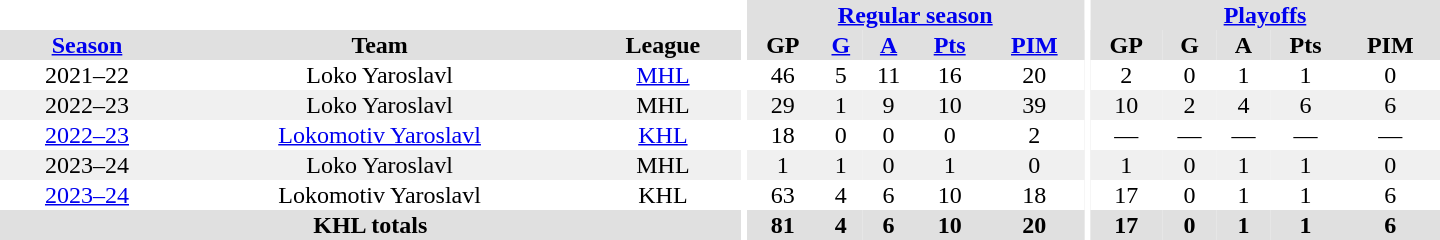<table border="0" cellpadding="1" cellspacing="0" style="text-align:center; width:60em">
<tr bgcolor="#e0e0e0">
<th colspan="3" bgcolor="#ffffff"></th>
<th rowspan="99" bgcolor="#ffffff"></th>
<th colspan="5"><a href='#'>Regular season</a></th>
<th rowspan="99" bgcolor="#ffffff"></th>
<th colspan="5"><a href='#'>Playoffs</a></th>
</tr>
<tr bgcolor="#e0e0e0">
<th><a href='#'>Season</a></th>
<th>Team</th>
<th>League</th>
<th>GP</th>
<th><a href='#'>G</a></th>
<th><a href='#'>A</a></th>
<th><a href='#'>Pts</a></th>
<th><a href='#'>PIM</a></th>
<th>GP</th>
<th>G</th>
<th>A</th>
<th>Pts</th>
<th>PIM</th>
</tr>
<tr>
<td>2021–22</td>
<td>Loko Yaroslavl</td>
<td><a href='#'>MHL</a></td>
<td>46</td>
<td>5</td>
<td>11</td>
<td>16</td>
<td>20</td>
<td>2</td>
<td>0</td>
<td>1</td>
<td>1</td>
<td>0</td>
</tr>
<tr bgcolor="#f0f0f0">
<td>2022–23</td>
<td>Loko Yaroslavl</td>
<td>MHL</td>
<td>29</td>
<td>1</td>
<td>9</td>
<td>10</td>
<td>39</td>
<td>10</td>
<td>2</td>
<td>4</td>
<td>6</td>
<td>6</td>
</tr>
<tr>
<td><a href='#'>2022–23</a></td>
<td><a href='#'>Lokomotiv Yaroslavl</a></td>
<td><a href='#'>KHL</a></td>
<td>18</td>
<td>0</td>
<td>0</td>
<td>0</td>
<td>2</td>
<td>—</td>
<td>—</td>
<td>—</td>
<td>—</td>
<td>—</td>
</tr>
<tr bgcolor="#f0f0f0">
<td>2023–24</td>
<td>Loko Yaroslavl</td>
<td>MHL</td>
<td>1</td>
<td>1</td>
<td>0</td>
<td>1</td>
<td>0</td>
<td>1</td>
<td>0</td>
<td>1</td>
<td>1</td>
<td>0</td>
</tr>
<tr>
<td><a href='#'>2023–24</a></td>
<td>Lokomotiv Yaroslavl</td>
<td>KHL</td>
<td>63</td>
<td>4</td>
<td>6</td>
<td>10</td>
<td>18</td>
<td>17</td>
<td>0</td>
<td>1</td>
<td>1</td>
<td>6</td>
</tr>
<tr bgcolor="#e0e0e0">
<th colspan="3">KHL totals</th>
<th>81</th>
<th>4</th>
<th>6</th>
<th>10</th>
<th>20</th>
<th>17</th>
<th>0</th>
<th>1</th>
<th>1</th>
<th>6</th>
</tr>
</table>
